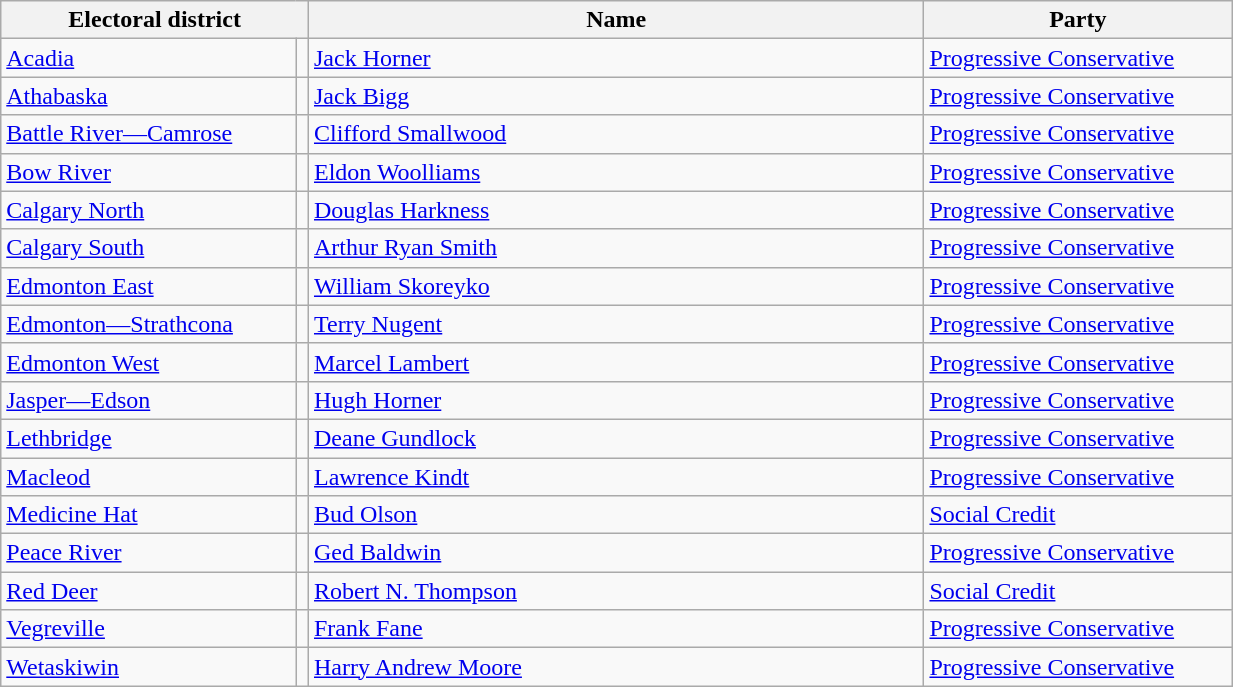<table class="wikitable" width=65%>
<tr>
<th colspan=2 width=25%>Electoral district</th>
<th>Name</th>
<th width=25%>Party</th>
</tr>
<tr>
<td width=24%><a href='#'>Acadia</a></td>
<td></td>
<td><a href='#'>Jack Horner</a></td>
<td><a href='#'>Progressive Conservative</a></td>
</tr>
<tr>
<td><a href='#'>Athabaska</a></td>
<td></td>
<td><a href='#'>Jack Bigg</a></td>
<td><a href='#'>Progressive Conservative</a></td>
</tr>
<tr>
<td><a href='#'>Battle River—Camrose</a></td>
<td></td>
<td><a href='#'>Clifford Smallwood</a></td>
<td><a href='#'>Progressive Conservative</a></td>
</tr>
<tr>
<td><a href='#'>Bow River</a></td>
<td></td>
<td><a href='#'>Eldon Woolliams</a></td>
<td><a href='#'>Progressive Conservative</a></td>
</tr>
<tr>
<td><a href='#'>Calgary North</a></td>
<td></td>
<td><a href='#'>Douglas Harkness</a></td>
<td><a href='#'>Progressive Conservative</a></td>
</tr>
<tr>
<td><a href='#'>Calgary South</a></td>
<td></td>
<td><a href='#'>Arthur Ryan Smith</a></td>
<td><a href='#'>Progressive Conservative</a></td>
</tr>
<tr>
<td><a href='#'>Edmonton East</a></td>
<td></td>
<td><a href='#'>William Skoreyko</a></td>
<td><a href='#'>Progressive Conservative</a></td>
</tr>
<tr>
<td><a href='#'>Edmonton—Strathcona</a></td>
<td></td>
<td><a href='#'>Terry Nugent</a></td>
<td><a href='#'>Progressive Conservative</a></td>
</tr>
<tr>
<td><a href='#'>Edmonton West</a></td>
<td></td>
<td><a href='#'>Marcel Lambert</a></td>
<td><a href='#'>Progressive Conservative</a></td>
</tr>
<tr>
<td><a href='#'>Jasper—Edson</a></td>
<td></td>
<td><a href='#'>Hugh Horner</a></td>
<td><a href='#'>Progressive Conservative</a></td>
</tr>
<tr>
<td><a href='#'>Lethbridge</a></td>
<td></td>
<td><a href='#'>Deane Gundlock</a></td>
<td><a href='#'>Progressive Conservative</a></td>
</tr>
<tr>
<td><a href='#'>Macleod</a></td>
<td></td>
<td><a href='#'>Lawrence Kindt</a></td>
<td><a href='#'>Progressive Conservative</a></td>
</tr>
<tr>
<td><a href='#'>Medicine Hat</a></td>
<td></td>
<td><a href='#'>Bud Olson</a></td>
<td><a href='#'>Social Credit</a></td>
</tr>
<tr>
<td><a href='#'>Peace River</a></td>
<td></td>
<td><a href='#'>Ged Baldwin</a></td>
<td><a href='#'>Progressive Conservative</a></td>
</tr>
<tr>
<td><a href='#'>Red Deer</a></td>
<td></td>
<td><a href='#'>Robert N. Thompson</a></td>
<td><a href='#'>Social Credit</a></td>
</tr>
<tr>
<td><a href='#'>Vegreville</a></td>
<td></td>
<td><a href='#'>Frank Fane</a></td>
<td><a href='#'>Progressive Conservative</a></td>
</tr>
<tr>
<td><a href='#'>Wetaskiwin</a></td>
<td></td>
<td><a href='#'>Harry Andrew Moore</a></td>
<td><a href='#'>Progressive Conservative</a></td>
</tr>
</table>
